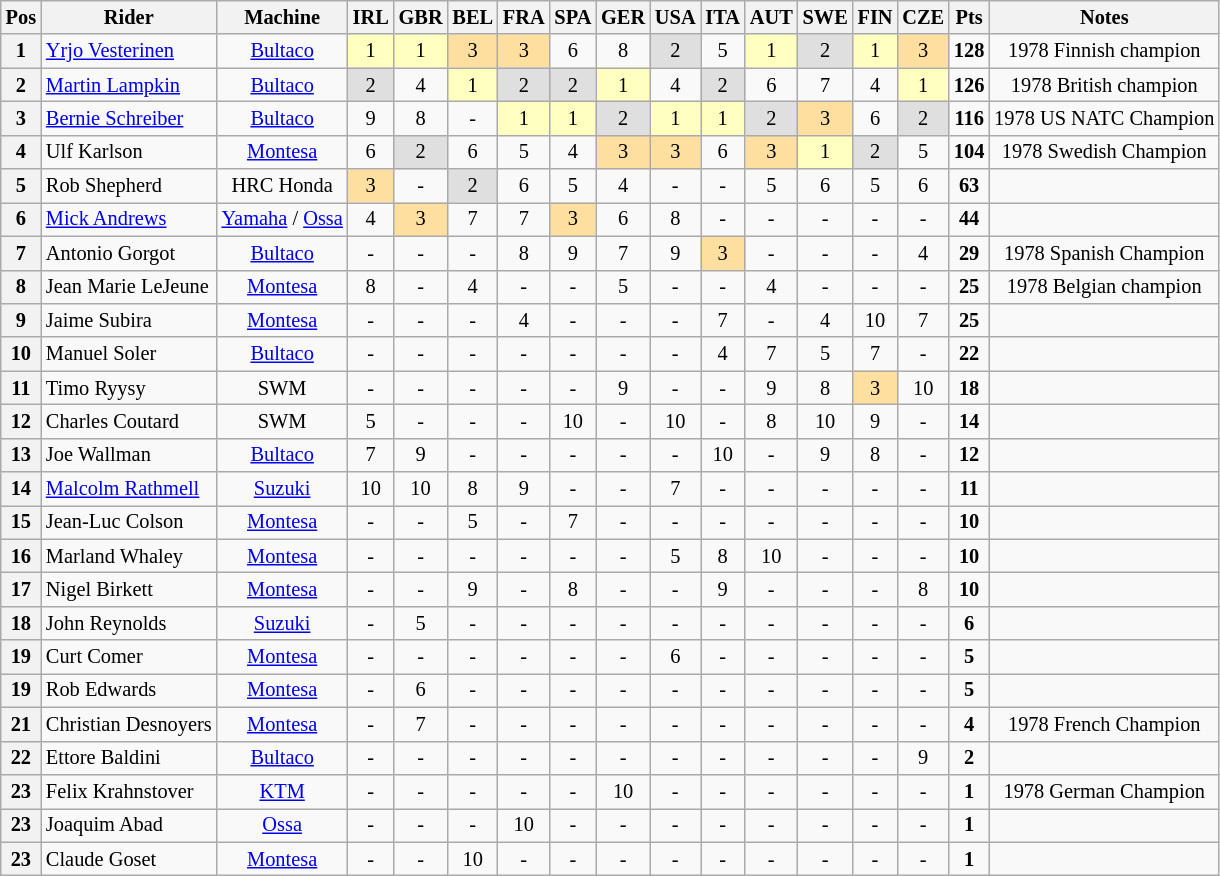<table class="wikitable" style="font-size: 85%; text-align:center">
<tr valign="top">
<th valign="middle">Pos</th>
<th valign="middle">Rider</th>
<th valign="middle">Machine</th>
<th>IRL<br></th>
<th>GBR<br></th>
<th>BEL<br></th>
<th>FRA<br></th>
<th>SPA<br></th>
<th>GER<br></th>
<th>USA<br></th>
<th>ITA<br></th>
<th>AUT<br></th>
<th>SWE<br></th>
<th>FIN<br></th>
<th>CZE<br></th>
<th valign="middle">Pts</th>
<th>Notes</th>
</tr>
<tr>
<th>1</th>
<td align="left"> <a href='#'>Yrjo Vesterinen</a></td>
<td><a href='#'>Bultaco</a></td>
<td style="background:#ffffbf;">1</td>
<td style="background:#ffffbf;">1</td>
<td style="background:#ffdf9f;">3</td>
<td style="background:#ffdf9f;">3</td>
<td>6</td>
<td>8</td>
<td style="background:#dfdfdf;">2</td>
<td>5</td>
<td style="background:#ffffbf;">1</td>
<td style="background:#dfdfdf;">2</td>
<td style="background:#ffffbf;">1</td>
<td style="background:#ffdf9f;">3</td>
<td><strong>128</strong></td>
<td>1978 Finnish champion </td>
</tr>
<tr>
<th>2</th>
<td align="left"> <a href='#'>Martin Lampkin</a></td>
<td><a href='#'>Bultaco</a></td>
<td style="background:#dfdfdf;">2</td>
<td>4</td>
<td style="background:#ffffbf;">1</td>
<td style="background:#dfdfdf;">2</td>
<td style="background:#dfdfdf;">2</td>
<td style="background:#ffffbf;">1</td>
<td>4</td>
<td style="background:#dfdfdf;">2</td>
<td>6</td>
<td>7</td>
<td>4</td>
<td style="background:#ffffbf;">1</td>
<td><strong>126</strong></td>
<td>1978 British champion </td>
</tr>
<tr>
<th>3</th>
<td align="left"> <a href='#'>Bernie Schreiber</a></td>
<td><a href='#'>Bultaco</a></td>
<td>9</td>
<td>8</td>
<td>-</td>
<td style="background:#ffffbf;">1</td>
<td style="background:#ffffbf;">1</td>
<td style="background:#dfdfdf;">2</td>
<td style="background:#ffffbf;">1</td>
<td style="background:#ffffbf;">1</td>
<td style="background:#dfdfdf;">2</td>
<td style="background:#ffdf9f;">3</td>
<td>6</td>
<td style="background:#dfdfdf;">2</td>
<td><strong>116</strong></td>
<td>1978 US NATC Champion </td>
</tr>
<tr>
<th>4</th>
<td align="left"> Ulf Karlson</td>
<td><a href='#'>Montesa</a></td>
<td>6</td>
<td style="background:#dfdfdf;">2</td>
<td>6</td>
<td>5</td>
<td>4</td>
<td style="background:#ffdf9f;">3</td>
<td style="background:#ffdf9f;">3</td>
<td>6</td>
<td style="background:#ffdf9f;">3</td>
<td style="background:#ffffbf;">1</td>
<td style="background:#dfdfdf;">2</td>
<td>5</td>
<td><strong>104</strong></td>
<td>1978 Swedish Champion </td>
</tr>
<tr>
<th>5</th>
<td align="left"> Rob Shepherd</td>
<td>HRC Honda</td>
<td style="background:#ffdf9f;">3</td>
<td>-</td>
<td style="background:#dfdfdf;">2</td>
<td>6</td>
<td>5</td>
<td>4</td>
<td>-</td>
<td>-</td>
<td>5</td>
<td>6</td>
<td>5</td>
<td>6</td>
<td><strong>63</strong></td>
<td></td>
</tr>
<tr>
<th>6</th>
<td align="left"> <a href='#'>Mick Andrews</a></td>
<td><a href='#'>Yamaha</a> / <a href='#'>Ossa</a></td>
<td>4</td>
<td style="background:#ffdf9f;">3</td>
<td>7</td>
<td>7</td>
<td style="background:#ffdf9f;">3</td>
<td>6</td>
<td>8</td>
<td>-</td>
<td>-</td>
<td>-</td>
<td>-</td>
<td>-</td>
<td><strong>44</strong></td>
<td></td>
</tr>
<tr>
<th>7</th>
<td align="left"> Antonio Gorgot</td>
<td><a href='#'>Bultaco</a></td>
<td>-</td>
<td>-</td>
<td>-</td>
<td>8</td>
<td>9</td>
<td>7</td>
<td>9</td>
<td style="background:#ffdf9f;">3</td>
<td>-</td>
<td>-</td>
<td>-</td>
<td>4</td>
<td><strong>29</strong></td>
<td>1978 Spanish Champion </td>
</tr>
<tr>
<th>8</th>
<td align="left"> Jean Marie LeJeune</td>
<td><a href='#'>Montesa</a></td>
<td>8</td>
<td>-</td>
<td>4</td>
<td>-</td>
<td>-</td>
<td>5</td>
<td>-</td>
<td>-</td>
<td>4</td>
<td>-</td>
<td>-</td>
<td>-</td>
<td><strong>25</strong></td>
<td>1978 Belgian champion </td>
</tr>
<tr>
<th>9</th>
<td align="left"> Jaime Subira</td>
<td><a href='#'>Montesa</a></td>
<td>-</td>
<td>-</td>
<td>-</td>
<td>4</td>
<td>-</td>
<td>-</td>
<td>-</td>
<td>7</td>
<td>-</td>
<td>4</td>
<td>10</td>
<td>7</td>
<td><strong>25</strong></td>
<td></td>
</tr>
<tr>
<th>10</th>
<td align="left"> Manuel Soler</td>
<td><a href='#'>Bultaco</a></td>
<td>-</td>
<td>-</td>
<td>-</td>
<td>-</td>
<td>-</td>
<td>-</td>
<td>-</td>
<td>4</td>
<td>7</td>
<td>5</td>
<td>7</td>
<td>-</td>
<td><strong>22</strong></td>
<td></td>
</tr>
<tr>
<th>11</th>
<td align="left"> Timo Ryysy</td>
<td>SWM</td>
<td>-</td>
<td>-</td>
<td>-</td>
<td>-</td>
<td>-</td>
<td>9</td>
<td>-</td>
<td>-</td>
<td>9</td>
<td>8</td>
<td style="background:#ffdf9f;">3</td>
<td>10</td>
<td><strong>18</strong></td>
<td></td>
</tr>
<tr>
<th>12</th>
<td align="left"> Charles Coutard</td>
<td>SWM</td>
<td>5</td>
<td>-</td>
<td>-</td>
<td>-</td>
<td>10</td>
<td>-</td>
<td>10</td>
<td>-</td>
<td>8</td>
<td>10</td>
<td>9</td>
<td>-</td>
<td><strong>14</strong></td>
<td></td>
</tr>
<tr>
<th>13</th>
<td align="left"> Joe Wallman</td>
<td><a href='#'>Bultaco</a></td>
<td>7</td>
<td>9</td>
<td>-</td>
<td>-</td>
<td>-</td>
<td>-</td>
<td>-</td>
<td>10</td>
<td>-</td>
<td>9</td>
<td>8</td>
<td>-</td>
<td><strong>12</strong></td>
<td></td>
</tr>
<tr>
<th>14</th>
<td align="left"> <a href='#'>Malcolm Rathmell</a></td>
<td><a href='#'>Suzuki</a></td>
<td>10</td>
<td>10</td>
<td>8</td>
<td>9</td>
<td>-</td>
<td>-</td>
<td>7</td>
<td>-</td>
<td>-</td>
<td>-</td>
<td>-</td>
<td>-</td>
<td><strong>11</strong></td>
<td></td>
</tr>
<tr>
<th>15</th>
<td align="left"> Jean-Luc Colson</td>
<td><a href='#'>Montesa</a></td>
<td>-</td>
<td>-</td>
<td>5</td>
<td>-</td>
<td>7</td>
<td>-</td>
<td>-</td>
<td>-</td>
<td>-</td>
<td>-</td>
<td>-</td>
<td>-</td>
<td><strong>10</strong></td>
<td></td>
</tr>
<tr>
<th>16</th>
<td align="left"> Marland Whaley</td>
<td><a href='#'>Montesa</a></td>
<td>-</td>
<td>-</td>
<td>-</td>
<td>-</td>
<td>-</td>
<td>-</td>
<td>5</td>
<td>8</td>
<td>10</td>
<td>-</td>
<td>-</td>
<td>-</td>
<td><strong>10</strong></td>
<td></td>
</tr>
<tr>
<th>17</th>
<td align="left"> Nigel Birkett</td>
<td><a href='#'>Montesa</a></td>
<td>-</td>
<td>-</td>
<td>9</td>
<td>-</td>
<td>8</td>
<td>-</td>
<td>-</td>
<td>9</td>
<td>-</td>
<td>-</td>
<td>-</td>
<td>8</td>
<td><strong>10</strong></td>
<td></td>
</tr>
<tr>
<th>18</th>
<td align="left"> John Reynolds</td>
<td><a href='#'>Suzuki</a></td>
<td>-</td>
<td>5</td>
<td>-</td>
<td>-</td>
<td>-</td>
<td>-</td>
<td>-</td>
<td>-</td>
<td>-</td>
<td>-</td>
<td>-</td>
<td>-</td>
<td><strong>6</strong></td>
<td></td>
</tr>
<tr>
<th>19</th>
<td align="left"> Curt Comer</td>
<td><a href='#'>Montesa</a></td>
<td>-</td>
<td>-</td>
<td>-</td>
<td>-</td>
<td>-</td>
<td>-</td>
<td>6</td>
<td>-</td>
<td>-</td>
<td>-</td>
<td>-</td>
<td>-</td>
<td><strong>5</strong></td>
<td></td>
</tr>
<tr>
<th>19</th>
<td align="left"> Rob Edwards</td>
<td><a href='#'>Montesa</a></td>
<td>-</td>
<td>6</td>
<td>-</td>
<td>-</td>
<td>-</td>
<td>-</td>
<td>-</td>
<td>-</td>
<td>-</td>
<td>-</td>
<td>-</td>
<td>-</td>
<td><strong>5</strong></td>
<td></td>
</tr>
<tr>
<th>21</th>
<td align="left"> Christian Desnoyers</td>
<td><a href='#'>Montesa</a></td>
<td>-</td>
<td>7</td>
<td>-</td>
<td>-</td>
<td>-</td>
<td>-</td>
<td>-</td>
<td>-</td>
<td>-</td>
<td>-</td>
<td>-</td>
<td>-</td>
<td><strong>4</strong></td>
<td>1978 French Champion </td>
</tr>
<tr>
<th>22</th>
<td align="left"> Ettore Baldini</td>
<td><a href='#'>Bultaco</a></td>
<td>-</td>
<td>-</td>
<td>-</td>
<td>-</td>
<td>-</td>
<td>-</td>
<td>-</td>
<td>-</td>
<td>-</td>
<td>-</td>
<td>-</td>
<td>9</td>
<td><strong>2</strong></td>
<td></td>
</tr>
<tr>
<th>23</th>
<td align="left"> Felix Krahnstover</td>
<td><a href='#'>KTM</a></td>
<td>-</td>
<td>-</td>
<td>-</td>
<td>-</td>
<td>-</td>
<td>10</td>
<td>-</td>
<td>-</td>
<td>-</td>
<td>-</td>
<td>-</td>
<td>-</td>
<td><strong>1</strong></td>
<td>1978 German Champion</td>
</tr>
<tr>
<th>23</th>
<td align="left"> Joaquim Abad</td>
<td><a href='#'>Ossa</a></td>
<td>-</td>
<td>-</td>
<td>-</td>
<td>10</td>
<td>-</td>
<td>-</td>
<td>-</td>
<td>-</td>
<td>-</td>
<td>-</td>
<td>-</td>
<td>-</td>
<td><strong>1</strong></td>
<td></td>
</tr>
<tr>
<th>23</th>
<td align="left"> Claude Goset</td>
<td><a href='#'>Montesa</a></td>
<td>-</td>
<td>-</td>
<td>10</td>
<td>-</td>
<td>-</td>
<td>-</td>
<td>-</td>
<td>-</td>
<td>-</td>
<td>-</td>
<td>-</td>
<td>-</td>
<td><strong>1</strong></td>
<td></td>
</tr>
</table>
